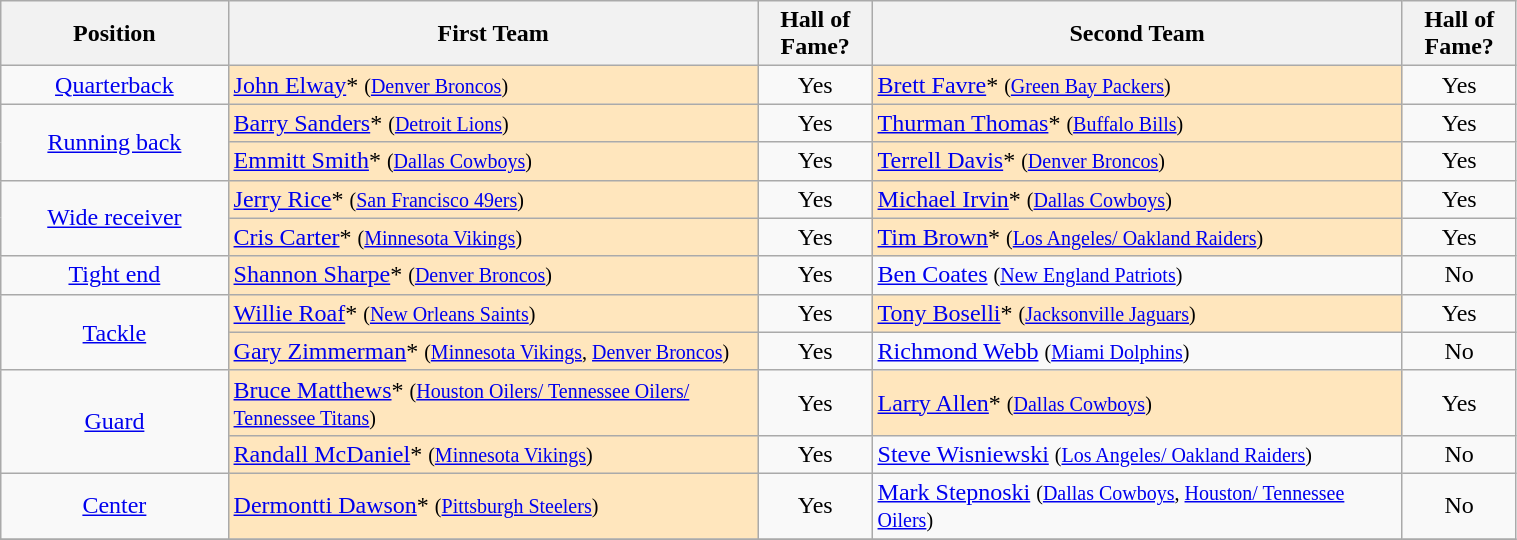<table class="wikitable" width=80%>
<tr>
<th style="width:15%;">Position</th>
<th style="width:35%;">First Team</th>
<th style="width:7.5%;">Hall of Fame?</th>
<th style="width:35%;">Second Team</th>
<th style="width:7.5%;">Hall of Fame?</th>
</tr>
<tr>
<td align=center><a href='#'>Quarterback</a></td>
<td style="background-color:#FFE6BD"><a href='#'>John Elway</a>* <small>(<a href='#'>Denver Broncos</a>)</small></td>
<td align=center>Yes</td>
<td style="background-color:#FFE6BD"><a href='#'>Brett Favre</a>* <small>(<a href='#'>Green Bay Packers</a>)</small></td>
<td align=center>Yes</td>
</tr>
<tr>
<td align=center rowspan="2"><a href='#'>Running back</a></td>
<td style="background-color:#FFE6BD"><a href='#'>Barry Sanders</a>* <small>(<a href='#'>Detroit Lions</a>)</small></td>
<td align=center>Yes</td>
<td style="background-color:#FFE6BD"><a href='#'>Thurman Thomas</a>* <small>(<a href='#'>Buffalo Bills</a>)</small></td>
<td align=center>Yes</td>
</tr>
<tr>
<td style="background-color:#FFE6BD"><a href='#'>Emmitt Smith</a>* <small>(<a href='#'>Dallas Cowboys</a>)</small></td>
<td align=center>Yes</td>
<td style="background-color:#FFE6BD"><a href='#'>Terrell Davis</a>* <small>(<a href='#'>Denver Broncos</a>)</small></td>
<td align=center>Yes</td>
</tr>
<tr>
<td align=center rowspan="2"><a href='#'>Wide receiver</a></td>
<td style="background-color:#FFE6BD"><a href='#'>Jerry Rice</a>* <small>(<a href='#'>San Francisco 49ers</a>)</small></td>
<td align=center>Yes</td>
<td style="background-color:#FFE6BD"><a href='#'>Michael Irvin</a>* <small>(<a href='#'>Dallas Cowboys</a>)</small></td>
<td align=center>Yes</td>
</tr>
<tr>
<td style="background-color:#FFE6BD"><a href='#'>Cris Carter</a>* <small>(<a href='#'>Minnesota Vikings</a>)</small></td>
<td align=center>Yes</td>
<td style="background-color:#FFE6BD"><a href='#'>Tim Brown</a>* <small>(<a href='#'>Los Angeles/ Oakland Raiders</a>)</small></td>
<td align=center>Yes</td>
</tr>
<tr>
<td align=center><a href='#'>Tight end</a></td>
<td style="background-color:#FFE6BD"><a href='#'>Shannon Sharpe</a>* <small>(<a href='#'>Denver Broncos</a>)</small></td>
<td align=center>Yes</td>
<td><a href='#'>Ben Coates</a> <small>(<a href='#'>New England Patriots</a>)</small></td>
<td align=center>No</td>
</tr>
<tr>
<td align=center rowspan="2"><a href='#'>Tackle</a></td>
<td style="background-color:#FFE6BD"><a href='#'>Willie Roaf</a>* <small>(<a href='#'>New Orleans Saints</a>)</small></td>
<td align=center>Yes</td>
<td style="background-color:#FFE6BD"><a href='#'>Tony Boselli</a>*  <small>(<a href='#'>Jacksonville Jaguars</a>)</small></td>
<td align=center>Yes</td>
</tr>
<tr>
<td style="background-color:#FFE6BD"><a href='#'>Gary Zimmerman</a>* <small>(<a href='#'>Minnesota Vikings</a>, <a href='#'>Denver Broncos</a>)</small></td>
<td align=center>Yes</td>
<td><a href='#'>Richmond Webb</a> <small>(<a href='#'>Miami Dolphins</a>)</small></td>
<td align=center>No</td>
</tr>
<tr>
<td align=center rowspan="2"><a href='#'>Guard</a></td>
<td style="background-color:#FFE6BD"><a href='#'>Bruce Matthews</a>* <small>(<a href='#'>Houston Oilers/ Tennessee Oilers/ Tennessee Titans</a>)</small></td>
<td align=center>Yes</td>
<td style="background-color:#FFE6BD"><a href='#'>Larry Allen</a>* <small>(<a href='#'>Dallas Cowboys</a>)</small></td>
<td align=center>Yes</td>
</tr>
<tr>
<td style="background-color:#FFE6BD"><a href='#'>Randall McDaniel</a>* <small>(<a href='#'>Minnesota Vikings</a>)</small></td>
<td align=center>Yes</td>
<td><a href='#'>Steve Wisniewski</a> <small>(<a href='#'>Los Angeles/ Oakland Raiders</a>)</small></td>
<td align=center>No</td>
</tr>
<tr>
<td align=center><a href='#'>Center</a></td>
<td style="background-color:#FFE6BD"><a href='#'>Dermontti Dawson</a>* <small>(<a href='#'>Pittsburgh Steelers</a>)</small></td>
<td align=center>Yes</td>
<td><a href='#'>Mark Stepnoski</a> <small>(<a href='#'>Dallas Cowboys</a>, <a href='#'>Houston/ Tennessee Oilers</a>)</small></td>
<td align=center>No</td>
</tr>
<tr>
</tr>
</table>
